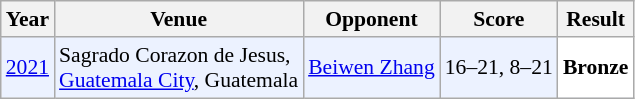<table class="sortable wikitable" style="font-size: 90%;">
<tr>
<th>Year</th>
<th>Venue</th>
<th>Opponent</th>
<th>Score</th>
<th>Result</th>
</tr>
<tr style="background:#ECF2FF">
<td align="center"><a href='#'>2021</a></td>
<td align="left">Sagrado Corazon de Jesus,<br><a href='#'>Guatemala City</a>, Guatemala</td>
<td align="left"> <a href='#'>Beiwen Zhang</a></td>
<td align="left">16–21, 8–21</td>
<td style="text-align:left; background:white"> <strong>Bronze</strong></td>
</tr>
</table>
